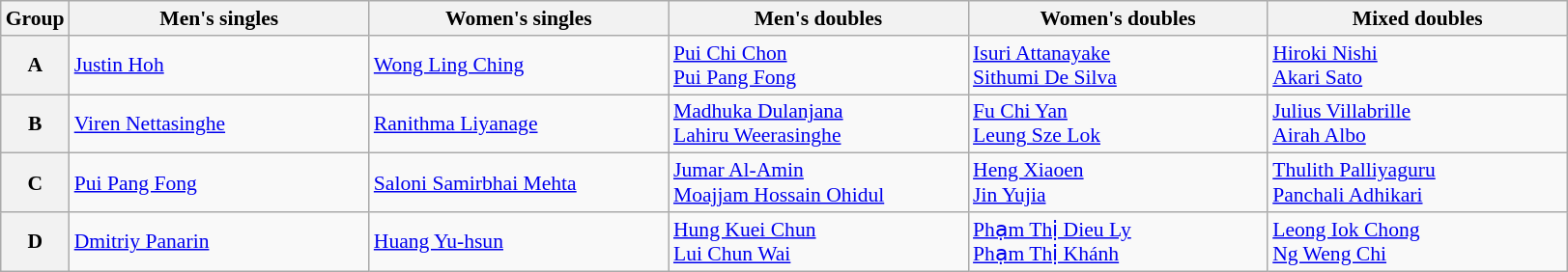<table class="wikitable" style="font-size:90%">
<tr>
<th>Group</th>
<th width="200">Men's singles</th>
<th width="200">Women's singles</th>
<th width="200">Men's doubles</th>
<th width="200">Women's doubles</th>
<th width="200">Mixed doubles</th>
</tr>
<tr>
<th>A</th>
<td> <a href='#'>Justin Hoh</a></td>
<td> <a href='#'>Wong Ling Ching</a></td>
<td> <a href='#'>Pui Chi Chon</a><br> <a href='#'>Pui Pang Fong</a></td>
<td> <a href='#'>Isuri Attanayake</a><br> <a href='#'>Sithumi De Silva</a></td>
<td> <a href='#'>Hiroki Nishi</a><br> <a href='#'>Akari Sato</a></td>
</tr>
<tr>
<th>B</th>
<td> <a href='#'>Viren Nettasinghe</a></td>
<td> <a href='#'>Ranithma Liyanage</a></td>
<td> <a href='#'>Madhuka Dulanjana</a><br> <a href='#'>Lahiru Weerasinghe</a></td>
<td> <a href='#'>Fu Chi Yan</a><br> <a href='#'>Leung Sze Lok</a></td>
<td> <a href='#'>Julius Villabrille</a><br> <a href='#'>Airah Albo</a></td>
</tr>
<tr>
<th>C</th>
<td> <a href='#'>Pui Pang Fong</a></td>
<td> <a href='#'>Saloni Samirbhai Mehta</a></td>
<td> <a href='#'>Jumar Al-Amin</a><br> <a href='#'>Moajjam Hossain Ohidul</a></td>
<td> <a href='#'>Heng Xiaoen</a><br> <a href='#'>Jin Yujia</a></td>
<td> <a href='#'>Thulith Palliyaguru</a><br> <a href='#'>Panchali Adhikari</a></td>
</tr>
<tr>
<th>D</th>
<td> <a href='#'>Dmitriy Panarin</a></td>
<td> <a href='#'>Huang Yu-hsun</a></td>
<td> <a href='#'>Hung Kuei Chun</a><br> <a href='#'>Lui Chun Wai</a></td>
<td> <a href='#'>Phạm Thị Dieu Ly</a><br> <a href='#'>Phạm Thị Khánh</a></td>
<td> <a href='#'>Leong Iok Chong</a><br> <a href='#'>Ng Weng Chi</a></td>
</tr>
</table>
